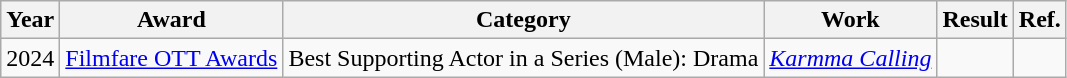<table class="wikitable">
<tr>
<th>Year</th>
<th>Award</th>
<th>Category</th>
<th>Work</th>
<th>Result</th>
<th>Ref.</th>
</tr>
<tr>
<td>2024</td>
<td><a href='#'>Filmfare OTT Awards</a></td>
<td>Best Supporting Actor in a Series (Male): Drama</td>
<td><em><a href='#'>Karmma Calling</a></em></td>
<td></td>
<td></td>
</tr>
</table>
